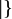<table style="width:100%; font-size:90%;">
<tr>
<td><br><includeonly>|}</includeonly></td>
<td style="width:60%; vertical-align:top;"></td>
</tr>
</table>
